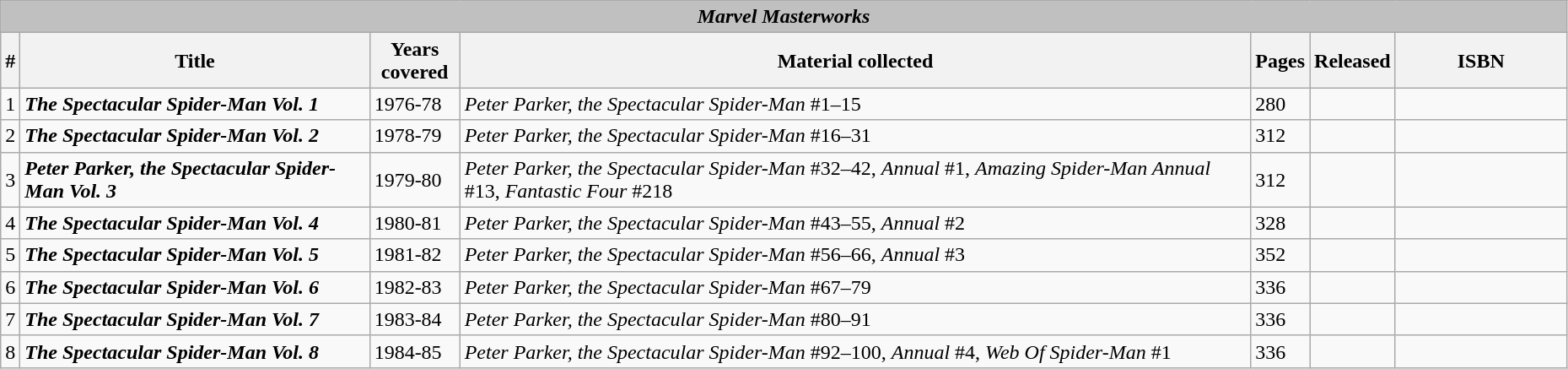<table class="wikitable sortable" width=98%>
<tr>
<th colspan="7" style="background-color: silver;"><em>Marvel Masterworks</em></th>
</tr>
<tr>
<th width="4px">#</th>
<th>Title</th>
<th style="width: 4em;">Years covered</th>
<th>Material collected</th>
<th>Pages</th>
<th>Released</th>
<th class="unsortable" style="width: 8em;">ISBN</th>
</tr>
<tr>
<td>1</td>
<td><strong><em>The Spectacular Spider-Man Vol. 1</em></strong></td>
<td>1976-78</td>
<td><em>Peter Parker, the Spectacular Spider-Man</em> #1–15</td>
<td>280</td>
<td></td>
<td></td>
</tr>
<tr>
<td>2</td>
<td><strong><em>The Spectacular Spider-Man Vol. 2</em></strong></td>
<td>1978-79</td>
<td><em>Peter Parker, the Spectacular Spider-Man</em> #16–31</td>
<td>312</td>
<td></td>
<td></td>
</tr>
<tr>
<td>3</td>
<td><strong><em>Peter Parker, the Spectacular Spider-Man Vol. 3</em></strong></td>
<td>1979-80</td>
<td><em>Peter Parker, the Spectacular Spider-Man</em> #32–42, <em>Annual</em> #1, <em>Amazing Spider-Man Annual</em> #13, <em>Fantastic Four</em> #218</td>
<td>312</td>
<td></td>
<td></td>
</tr>
<tr>
<td>4</td>
<td><strong><em>The Spectacular Spider-Man Vol. 4</em></strong></td>
<td>1980-81</td>
<td><em>Peter Parker, the Spectacular Spider-Man</em> #43–55, <em>Annual</em> #2</td>
<td>328</td>
<td></td>
<td></td>
</tr>
<tr>
<td>5</td>
<td><strong><em>The Spectacular Spider-Man Vol. 5</em></strong></td>
<td>1981-82</td>
<td><em>Peter Parker, the Spectacular Spider-Man</em> #56–66, <em>Annual</em> #3</td>
<td>352</td>
<td></td>
<td></td>
</tr>
<tr>
<td>6</td>
<td><strong><em>The Spectacular Spider-Man Vol. 6</em></strong></td>
<td>1982-83</td>
<td><em>Peter Parker, the Spectacular Spider-Man</em> #67–79</td>
<td>336</td>
<td></td>
<td></td>
</tr>
<tr>
<td>7</td>
<td><strong><em>The Spectacular Spider-Man Vol. 7</em></strong></td>
<td>1983-84</td>
<td><em>Peter Parker, the Spectacular Spider-Man</em> #80–91</td>
<td>336</td>
<td></td>
<td></td>
</tr>
<tr>
<td>8</td>
<td><strong><em>The Spectacular Spider-Man Vol. 8</em></strong></td>
<td>1984-85</td>
<td><em>Peter Parker, the Spectacular Spider-Man</em> #92–100, <em>Annual</em> #4, <em>Web Of Spider-Man</em> #1</td>
<td>336</td>
<td></td>
<td></td>
</tr>
</table>
